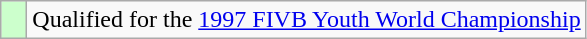<table class="wikitable" style="text-align: left;">
<tr>
<td width=10px bgcolor=#ccffcc></td>
<td>Qualified for the <a href='#'>1997 FIVB Youth World Championship</a></td>
</tr>
</table>
